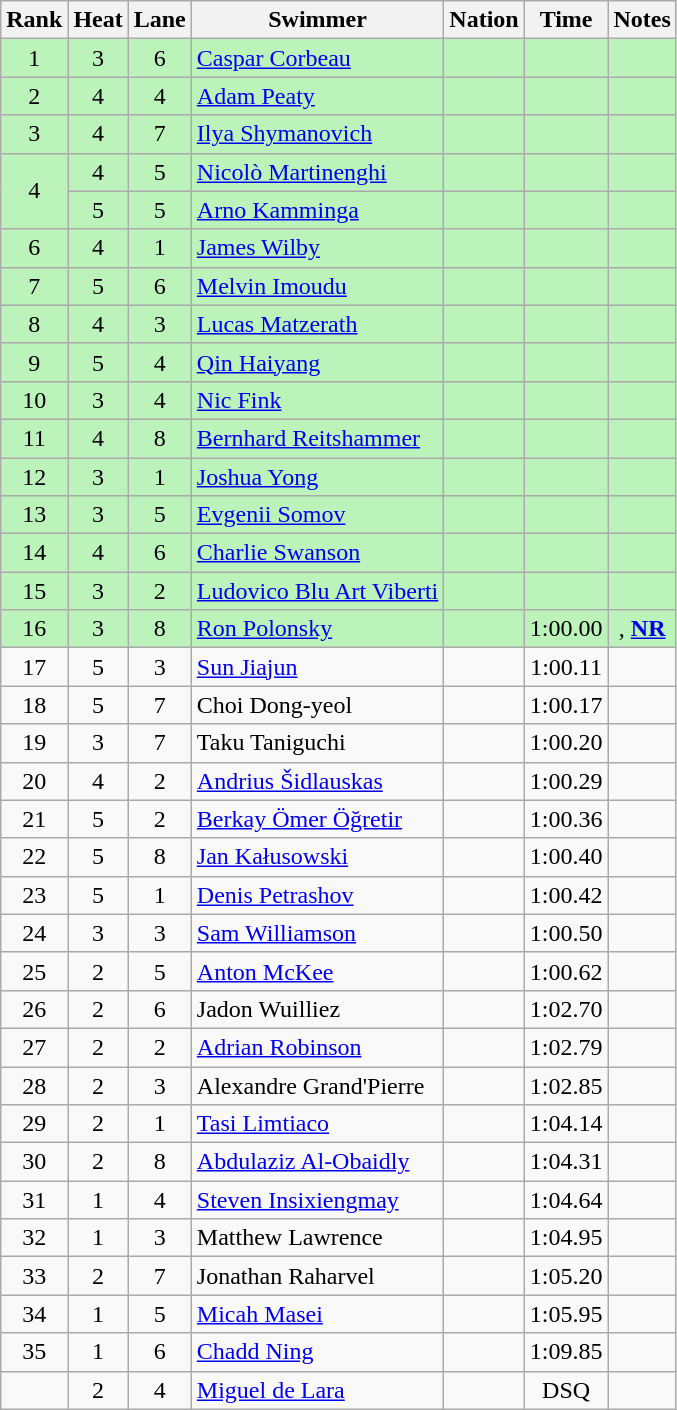<table class="wikitable sortable mw-collapsible" style="text-align:center">
<tr>
<th scope="col">Rank</th>
<th scope="col">Heat</th>
<th scope="col">Lane</th>
<th scope="col">Swimmer</th>
<th scope="col">Nation</th>
<th scope="col">Time</th>
<th scope="col">Notes</th>
</tr>
<tr bgcolor=bbf3bb>
<td>1</td>
<td>3</td>
<td>6</td>
<td align=left><a href='#'>Caspar Corbeau</a></td>
<td align=left></td>
<td></td>
<td></td>
</tr>
<tr bgcolor=bbf3bb>
<td>2</td>
<td>4</td>
<td>4</td>
<td align=left><a href='#'>Adam Peaty</a></td>
<td align=left></td>
<td></td>
<td></td>
</tr>
<tr bgcolor=bbf3bb>
<td>3</td>
<td>4</td>
<td>7</td>
<td align=left><a href='#'>Ilya Shymanovich</a></td>
<td align=left></td>
<td></td>
<td></td>
</tr>
<tr bgcolor=bbf3bb>
<td rowspan=2>4</td>
<td>4</td>
<td>5</td>
<td align=left><a href='#'>Nicolò Martinenghi</a></td>
<td align=left></td>
<td></td>
<td></td>
</tr>
<tr bgcolor=bbf3bb>
<td>5</td>
<td>5</td>
<td align=left><a href='#'>Arno Kamminga</a></td>
<td align=left></td>
<td></td>
<td></td>
</tr>
<tr bgcolor=bbf3bb>
<td>6</td>
<td>4</td>
<td>1</td>
<td align=left><a href='#'>James Wilby</a></td>
<td align=left></td>
<td></td>
<td></td>
</tr>
<tr bgcolor=bbf3bb>
<td>7</td>
<td>5</td>
<td>6</td>
<td align=left><a href='#'>Melvin Imoudu</a></td>
<td align=left></td>
<td></td>
<td></td>
</tr>
<tr bgcolor=bbf3bb>
<td>8</td>
<td>4</td>
<td>3</td>
<td align=left><a href='#'>Lucas Matzerath</a></td>
<td align=left></td>
<td></td>
<td></td>
</tr>
<tr bgcolor=bbf3bb>
<td>9</td>
<td>5</td>
<td>4</td>
<td align=left><a href='#'>Qin Haiyang</a></td>
<td align=left></td>
<td></td>
<td></td>
</tr>
<tr bgcolor=bbf3bb>
<td>10</td>
<td>3</td>
<td>4</td>
<td align=left><a href='#'>Nic Fink</a></td>
<td align=left></td>
<td></td>
<td></td>
</tr>
<tr bgcolor=bbf3bb>
<td>11</td>
<td>4</td>
<td>8</td>
<td align=left><a href='#'>Bernhard Reitshammer</a></td>
<td align=left></td>
<td></td>
<td></td>
</tr>
<tr bgcolor=bbf3bb>
<td>12</td>
<td>3</td>
<td>1</td>
<td align=left><a href='#'>Joshua Yong</a></td>
<td align=left></td>
<td></td>
<td></td>
</tr>
<tr bgcolor=bbf3bb>
<td>13</td>
<td>3</td>
<td>5</td>
<td align=left><a href='#'>Evgenii Somov</a></td>
<td align=left></td>
<td></td>
<td></td>
</tr>
<tr bgcolor=bbf3bb>
<td>14</td>
<td>4</td>
<td>6</td>
<td align=left><a href='#'>Charlie Swanson</a></td>
<td align=left></td>
<td></td>
<td></td>
</tr>
<tr bgcolor=bbf3bb>
<td>15</td>
<td>3</td>
<td>2</td>
<td align=left><a href='#'>Ludovico Blu Art Viberti</a></td>
<td align=left></td>
<td></td>
<td></td>
</tr>
<tr bgcolor=bbf3bb>
<td>16</td>
<td>3</td>
<td>8</td>
<td align=left><a href='#'>Ron Polonsky</a></td>
<td align=left></td>
<td>1:00.00</td>
<td>, <strong><a href='#'>NR</a></strong></td>
</tr>
<tr>
<td>17</td>
<td>5</td>
<td>3</td>
<td align=left><a href='#'>Sun Jiajun</a></td>
<td align=left></td>
<td>1:00.11</td>
<td></td>
</tr>
<tr>
<td>18</td>
<td>5</td>
<td>7</td>
<td align=left>Choi Dong-yeol</td>
<td align=left></td>
<td>1:00.17</td>
<td></td>
</tr>
<tr>
<td>19</td>
<td>3</td>
<td>7</td>
<td align=left>Taku Taniguchi</td>
<td align=left></td>
<td>1:00.20</td>
<td></td>
</tr>
<tr>
<td>20</td>
<td>4</td>
<td>2</td>
<td align=left><a href='#'>Andrius Šidlauskas</a></td>
<td align=left></td>
<td>1:00.29</td>
<td></td>
</tr>
<tr>
<td>21</td>
<td>5</td>
<td>2</td>
<td align=left><a href='#'>Berkay Ömer Öğretir</a></td>
<td align=left></td>
<td>1:00.36</td>
<td></td>
</tr>
<tr>
<td>22</td>
<td>5</td>
<td>8</td>
<td align=left><a href='#'>Jan Kałusowski</a></td>
<td align=left></td>
<td>1:00.40</td>
<td></td>
</tr>
<tr>
<td>23</td>
<td>5</td>
<td>1</td>
<td align=left><a href='#'>Denis Petrashov</a></td>
<td align=left></td>
<td>1:00.42</td>
<td></td>
</tr>
<tr>
<td>24</td>
<td>3</td>
<td>3</td>
<td align=left><a href='#'>Sam Williamson</a></td>
<td align=left></td>
<td>1:00.50</td>
<td></td>
</tr>
<tr>
<td>25</td>
<td>2</td>
<td>5</td>
<td align=left><a href='#'>Anton McKee</a></td>
<td align=left></td>
<td>1:00.62</td>
<td></td>
</tr>
<tr>
<td>26</td>
<td>2</td>
<td>6</td>
<td align=left>Jadon Wuilliez</td>
<td align=left></td>
<td>1:02.70</td>
<td></td>
</tr>
<tr>
<td>27</td>
<td>2</td>
<td>2</td>
<td align=left><a href='#'>Adrian Robinson</a></td>
<td align=left></td>
<td>1:02.79</td>
<td></td>
</tr>
<tr>
<td>28</td>
<td>2</td>
<td>3</td>
<td align=left>Alexandre Grand'Pierre</td>
<td align=left></td>
<td>1:02.85</td>
<td></td>
</tr>
<tr>
<td>29</td>
<td>2</td>
<td>1</td>
<td align=left><a href='#'>Tasi Limtiaco</a></td>
<td align=left></td>
<td>1:04.14</td>
<td></td>
</tr>
<tr>
<td>30</td>
<td>2</td>
<td>8</td>
<td align=left><a href='#'>Abdulaziz Al-Obaidly</a></td>
<td align=left></td>
<td>1:04.31</td>
<td></td>
</tr>
<tr>
<td>31</td>
<td>1</td>
<td>4</td>
<td align=left><a href='#'>Steven Insixiengmay</a></td>
<td align=left></td>
<td>1:04.64</td>
<td></td>
</tr>
<tr>
<td>32</td>
<td>1</td>
<td>3</td>
<td align=left>Matthew Lawrence</td>
<td align=left></td>
<td>1:04.95</td>
<td></td>
</tr>
<tr>
<td>33</td>
<td>2</td>
<td>7</td>
<td align=left>Jonathan Raharvel</td>
<td align=left></td>
<td>1:05.20</td>
<td></td>
</tr>
<tr>
<td>34</td>
<td>1</td>
<td>5</td>
<td align=left><a href='#'>Micah Masei</a></td>
<td align=left></td>
<td>1:05.95</td>
<td></td>
</tr>
<tr>
<td>35</td>
<td>1</td>
<td>6</td>
<td align=left><a href='#'>Chadd Ning</a></td>
<td align="left"></td>
<td>1:09.85</td>
<td></td>
</tr>
<tr>
<td></td>
<td>2</td>
<td>4</td>
<td align=left><a href='#'>Miguel de Lara</a></td>
<td align=left></td>
<td>DSQ</td>
<td></td>
</tr>
</table>
